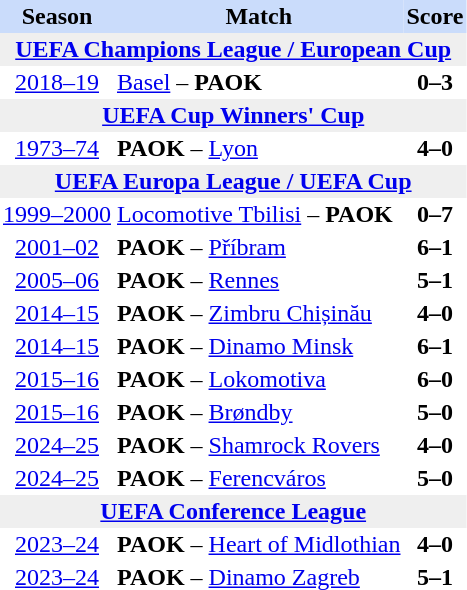<table class="toccolours" border="0" cellpadding="2" cellspacing="0" align="left" style="margin:0.5em;">
<tr bgcolor=#CADCFB>
<th>Season</th>
<th>Match</th>
<th>Score</th>
</tr>
<tr>
<th colspan="4" bgcolor=#EFEFEF><a href='#'>UEFA Champions League / European Cup</a></th>
</tr>
<tr>
<td align="center"><a href='#'>2018–19</a></td>
<td align="left"> <a href='#'>Basel</a> – <strong>PAOK</strong></td>
<td align="center"><strong>0–3</strong></td>
</tr>
<tr>
<th colspan="4" bgcolor=#EFEFEF><a href='#'>UEFA Cup Winners' Cup</a></th>
</tr>
<tr>
<td align="center"><a href='#'>1973–74</a></td>
<td align="left"><strong>PAOK</strong> –  <a href='#'>Lyon</a></td>
<td align="center"><strong>4–0</strong></td>
</tr>
<tr>
<th colspan="4" bgcolor=#EFEFEF><a href='#'>UEFA Europa League / UEFA Cup</a></th>
</tr>
<tr>
<td align="center"><a href='#'>1999–2000</a></td>
<td align="left"> <a href='#'>Locomotive Tbilisi</a> – <strong>PAOK</strong></td>
<td align="center"><strong>0–7</strong></td>
</tr>
<tr>
<td align="center"><a href='#'>2001–02</a></td>
<td align="left"><strong>PAOK</strong> –  <a href='#'>Příbram</a></td>
<td align="center"><strong>6–1</strong></td>
</tr>
<tr>
<td align="center"><a href='#'>2005–06</a></td>
<td align="left"><strong>PAOK</strong> –  <a href='#'>Rennes</a></td>
<td align="center"><strong>5–1</strong></td>
</tr>
<tr>
<td align="center"><a href='#'>2014–15</a></td>
<td align="left"><strong>PAOK</strong> –  <a href='#'>Zimbru Chișinău</a></td>
<td align="center"><strong>4–0</strong></td>
</tr>
<tr>
<td align="center"><a href='#'>2014–15</a></td>
<td align="left"><strong>PAOK</strong> –  <a href='#'>Dinamo Minsk</a></td>
<td align="center"><strong>6–1</strong></td>
</tr>
<tr>
<td align="center"><a href='#'>2015–16</a></td>
<td align="left"><strong>PAOK</strong> –  <a href='#'>Lokomotiva</a></td>
<td align="center"><strong>6–0</strong></td>
</tr>
<tr>
<td align="center"><a href='#'>2015–16</a></td>
<td align="left"><strong>PAOK</strong> –  <a href='#'>Brøndby</a></td>
<td align="center"><strong>5–0</strong></td>
</tr>
<tr>
<td align="center"><a href='#'>2024–25</a></td>
<td align="left"><strong>PAOK</strong> –  <a href='#'>Shamrock Rovers</a></td>
<td align="center"><strong>4–0</strong></td>
</tr>
<tr>
<td align="center"><a href='#'>2024–25</a></td>
<td align="left"><strong>PAOK</strong> –  <a href='#'>Ferencváros</a></td>
<td align="center"><strong>5–0</strong></td>
</tr>
<tr>
<th colspan="4" bgcolor=#EFEFEF><a href='#'>UEFA Conference League</a></th>
</tr>
<tr>
<td align="center"><a href='#'>2023–24</a></td>
<td align="left"><strong>PAOK</strong> –  <a href='#'>Heart of Midlothian</a></td>
<td align="center"><strong>4–0</strong></td>
</tr>
<tr>
<td align="center"><a href='#'>2023–24</a></td>
<td align="left"><strong>PAOK</strong> –  <a href='#'>Dinamo Zagreb</a></td>
<td align="center"><strong>5–1</strong></td>
</tr>
</table>
